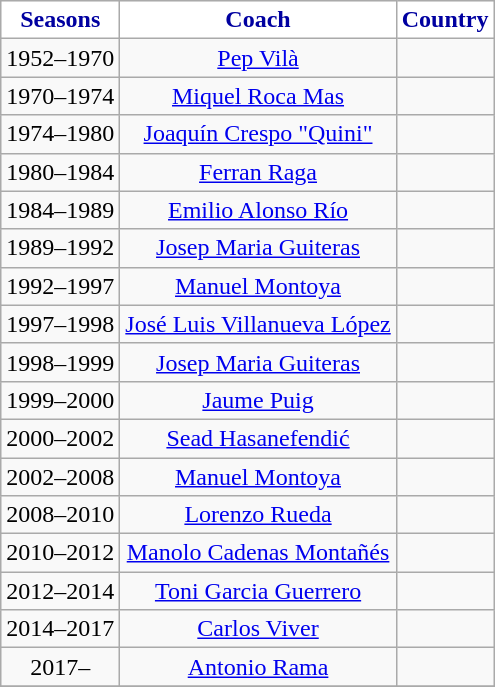<table class="wikitable" style="text-align: center;">
<tr>
<th style="color:#0000A0; background:#FFFFFF">Seasons</th>
<th style="color:#0000A0; background:#FFFFFF">Coach</th>
<th style="color:#0000A0; background:#FFFFFF">Country</th>
</tr>
<tr>
<td style="text-align: center">1952–1970</td>
<td style="text-align: center"><a href='#'>Pep Vilà</a></td>
<td style="text-align: center"></td>
</tr>
<tr>
<td style="text-align: center">1970–1974</td>
<td style="text-align: center"><a href='#'>Miquel Roca Mas</a></td>
<td style="text-align: center"></td>
</tr>
<tr>
<td style="text-align: center">1974–1980</td>
<td style="text-align: center"><a href='#'>Joaquín Crespo "Quini"</a></td>
<td style="text-align: center"></td>
</tr>
<tr>
<td style="text-align: center">1980–1984</td>
<td style="text-align: center"><a href='#'>Ferran Raga</a></td>
<td style="text-align: center"></td>
</tr>
<tr>
<td style="text-align: center">1984–1989</td>
<td style="text-align: center"><a href='#'>Emilio Alonso Río</a></td>
<td style="text-align: center"></td>
</tr>
<tr>
<td style="text-align: center">1989–1992</td>
<td style="text-align: center"><a href='#'>Josep Maria Guiteras</a></td>
<td style="text-align: center"></td>
</tr>
<tr>
<td style="text-align: center">1992–1997</td>
<td style="text-align: center"><a href='#'>Manuel Montoya</a></td>
<td style="text-align: center"></td>
</tr>
<tr>
<td style="text-align: center">1997–1998</td>
<td style="text-align: center"><a href='#'>José Luis Villanueva López</a></td>
<td style="text-align: center"></td>
</tr>
<tr>
<td style="text-align: center">1998–1999</td>
<td style="text-align: center"><a href='#'>Josep Maria Guiteras</a></td>
<td style="text-align: center"></td>
</tr>
<tr>
<td style="text-align: center">1999–2000</td>
<td style="text-align: center"><a href='#'>Jaume Puig</a></td>
<td style="text-align: center"></td>
</tr>
<tr>
<td style="text-align: center">2000–2002</td>
<td style="text-align: center"><a href='#'>Sead Hasanefendić</a></td>
<td style="text-align: center"></td>
</tr>
<tr>
<td style="text-align: center">2002–2008</td>
<td style="text-align: center"><a href='#'>Manuel Montoya</a></td>
<td style="text-align: center"></td>
</tr>
<tr>
<td style="text-align: center">2008–2010</td>
<td style="text-align: center"><a href='#'>Lorenzo Rueda</a></td>
<td style="text-align: center"></td>
</tr>
<tr>
<td style="text-align: center">2010–2012</td>
<td style="text-align: center"><a href='#'>Manolo Cadenas Montañés</a></td>
<td style="text-align: center"></td>
</tr>
<tr>
<td style="text-align: center">2012–2014</td>
<td style="text-align: center"><a href='#'>Toni Garcia Guerrero</a></td>
<td style="text-align: center"></td>
</tr>
<tr>
<td style="text-align: center">2014–2017</td>
<td style="text-align: center"><a href='#'>Carlos Viver</a></td>
<td style="text-align: center"></td>
</tr>
<tr>
<td style="text-align: center">2017–</td>
<td style="text-align: center"><a href='#'>Antonio Rama</a></td>
<td style="text-align: center"></td>
</tr>
<tr>
</tr>
</table>
